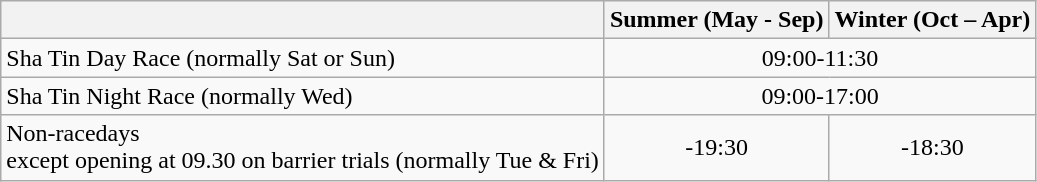<table class="wikitable">
<tr>
<th></th>
<th style="font-weight: bold;">Summer (May - Sep)</th>
<th style="font-weight: bold;">Winter (Oct – Apr)</th>
</tr>
<tr>
<td>Sha Tin Day Race (normally Sat or Sun)</td>
<td colspan="2" style="text-align: center;">09:00-11:30</td>
</tr>
<tr>
<td>Sha Tin Night Race (normally Wed)</td>
<td colspan="2" style="text-align: center;">09:00-17:00</td>
</tr>
<tr>
<td>Non-racedays<br>except opening at 09.30 on barrier trials
(normally Tue & Fri)</td>
<td style="text-align: center;">-19:30</td>
<td style="text-align: center;">-18:30</td>
</tr>
</table>
